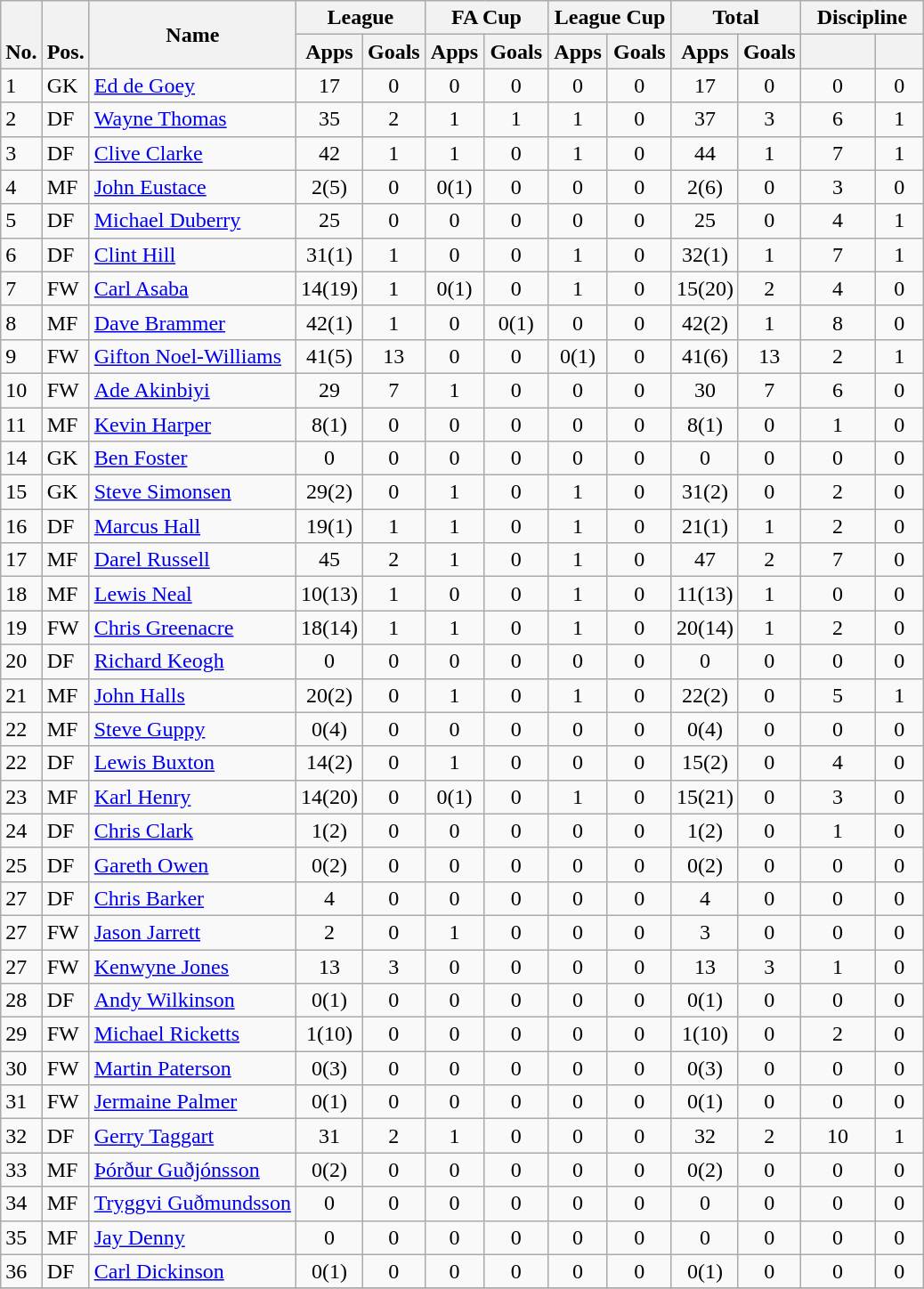<table class="wikitable" style="text-align:center">
<tr>
<th rowspan="2" valign="bottom">No.</th>
<th rowspan="2" valign="bottom">Pos.</th>
<th rowspan="2">Name</th>
<th colspan="2" width="85">League</th>
<th colspan="2" width="85">FA Cup</th>
<th colspan="2" width="85">League Cup</th>
<th colspan="2" width="85">Total</th>
<th colspan="2" width="85">Discipline</th>
</tr>
<tr>
<th>Apps</th>
<th>Goals</th>
<th>Apps</th>
<th>Goals</th>
<th>Apps</th>
<th>Goals</th>
<th>Apps</th>
<th>Goals</th>
<th></th>
<th></th>
</tr>
<tr>
<td align="left">1</td>
<td align="left">GK</td>
<td align="left"> <a href='#'>Ed de Goey</a></td>
<td>17</td>
<td>0</td>
<td>0</td>
<td>0</td>
<td>0</td>
<td>0</td>
<td>17</td>
<td>0</td>
<td>0</td>
<td>0</td>
</tr>
<tr>
<td align="left">2</td>
<td align="left">DF</td>
<td align="left"> <a href='#'>Wayne Thomas</a></td>
<td>35</td>
<td>2</td>
<td>1</td>
<td>1</td>
<td>1</td>
<td>0</td>
<td>37</td>
<td>3</td>
<td>6</td>
<td>1</td>
</tr>
<tr>
<td align="left">3</td>
<td align="left">DF</td>
<td align="left"> <a href='#'>Clive Clarke</a></td>
<td>42</td>
<td>1</td>
<td>1</td>
<td>0</td>
<td>1</td>
<td>0</td>
<td>44</td>
<td>1</td>
<td>7</td>
<td>1</td>
</tr>
<tr>
<td align="left">4</td>
<td align="left">MF</td>
<td align="left"> <a href='#'>John Eustace</a></td>
<td>2(5)</td>
<td>0</td>
<td>0(1)</td>
<td>0</td>
<td>0</td>
<td>0</td>
<td>2(6)</td>
<td>0</td>
<td>3</td>
<td>0</td>
</tr>
<tr>
<td align="left">5</td>
<td align="left">DF</td>
<td align="left"> <a href='#'>Michael Duberry</a></td>
<td>25</td>
<td>0</td>
<td>0</td>
<td>0</td>
<td>0</td>
<td>0</td>
<td>25</td>
<td>0</td>
<td>4</td>
<td>1</td>
</tr>
<tr>
<td align="left">6</td>
<td align="left">DF</td>
<td align="left"> <a href='#'>Clint Hill</a></td>
<td>31(1)</td>
<td>1</td>
<td>0</td>
<td>0</td>
<td>1</td>
<td>0</td>
<td>32(1)</td>
<td>1</td>
<td>7</td>
<td>1</td>
</tr>
<tr>
<td align="left">7</td>
<td align="left">FW</td>
<td align="left"> <a href='#'>Carl Asaba</a></td>
<td>14(19)</td>
<td>1</td>
<td>0(1)</td>
<td>0</td>
<td>1</td>
<td>0</td>
<td>15(20)</td>
<td>2</td>
<td>4</td>
<td>0</td>
</tr>
<tr>
<td align="left">8</td>
<td align="left">MF</td>
<td align="left"> <a href='#'>Dave Brammer</a></td>
<td>42(1)</td>
<td>1</td>
<td>0</td>
<td>0(1)</td>
<td>0</td>
<td>0</td>
<td>42(2)</td>
<td>1</td>
<td>8</td>
<td>0</td>
</tr>
<tr>
<td align="left">9</td>
<td align="left">FW</td>
<td align="left"> <a href='#'>Gifton Noel-Williams</a></td>
<td>41(5)</td>
<td>13</td>
<td>0</td>
<td>0</td>
<td>0(1)</td>
<td>0</td>
<td>41(6)</td>
<td>13</td>
<td>2</td>
<td>1</td>
</tr>
<tr>
<td align="left">10</td>
<td align="left">FW</td>
<td align="left"> <a href='#'>Ade Akinbiyi</a></td>
<td>29</td>
<td>7</td>
<td>1</td>
<td>0</td>
<td>0</td>
<td>0</td>
<td>30</td>
<td>7</td>
<td>6</td>
<td>0</td>
</tr>
<tr>
<td align="left">11</td>
<td align="left">MF</td>
<td align="left"> <a href='#'>Kevin Harper</a></td>
<td>8(1)</td>
<td>0</td>
<td>0</td>
<td>0</td>
<td>0</td>
<td>0</td>
<td>8(1)</td>
<td>0</td>
<td>1</td>
<td>0</td>
</tr>
<tr>
<td align="left">14</td>
<td align="left">GK</td>
<td align="left"> <a href='#'>Ben Foster</a></td>
<td>0</td>
<td>0</td>
<td>0</td>
<td>0</td>
<td>0</td>
<td>0</td>
<td>0</td>
<td>0</td>
<td>0</td>
<td>0</td>
</tr>
<tr>
<td align="left">15</td>
<td align="left">GK</td>
<td align="left"> <a href='#'>Steve Simonsen</a></td>
<td>29(2)</td>
<td>0</td>
<td>1</td>
<td>0</td>
<td>1</td>
<td>0</td>
<td>31(2)</td>
<td>0</td>
<td>2</td>
<td>0</td>
</tr>
<tr>
<td align="left">16</td>
<td align="left">DF</td>
<td align="left"> <a href='#'>Marcus Hall</a></td>
<td>19(1)</td>
<td>1</td>
<td>1</td>
<td>0</td>
<td>1</td>
<td>0</td>
<td>21(1)</td>
<td>1</td>
<td>2</td>
<td>0</td>
</tr>
<tr>
<td align="left">17</td>
<td align="left">MF</td>
<td align="left"> <a href='#'>Darel Russell</a></td>
<td>45</td>
<td>2</td>
<td>1</td>
<td>0</td>
<td>1</td>
<td>0</td>
<td>47</td>
<td>2</td>
<td>7</td>
<td>0</td>
</tr>
<tr>
<td align="left">18</td>
<td align="left">MF</td>
<td align="left"> <a href='#'>Lewis Neal</a></td>
<td>10(13)</td>
<td>1</td>
<td>0</td>
<td>0</td>
<td>1</td>
<td>0</td>
<td>11(13)</td>
<td>1</td>
<td>0</td>
<td>0</td>
</tr>
<tr>
<td align="left">19</td>
<td align="left">FW</td>
<td align="left"> <a href='#'>Chris Greenacre</a></td>
<td>18(14)</td>
<td>1</td>
<td>1</td>
<td>0</td>
<td>1</td>
<td>0</td>
<td>20(14)</td>
<td>1</td>
<td>2</td>
<td>0</td>
</tr>
<tr>
<td align="left">20</td>
<td align="left">DF</td>
<td align="left"> <a href='#'>Richard Keogh</a></td>
<td>0</td>
<td>0</td>
<td>0</td>
<td>0</td>
<td>0</td>
<td>0</td>
<td>0</td>
<td>0</td>
<td>0</td>
<td>0</td>
</tr>
<tr>
<td align="left">21</td>
<td align="left">MF</td>
<td align="left"> <a href='#'>John Halls</a></td>
<td>20(2)</td>
<td>0</td>
<td>1</td>
<td>0</td>
<td>1</td>
<td>0</td>
<td>22(2)</td>
<td>0</td>
<td>5</td>
<td>1</td>
</tr>
<tr>
<td align="left">22</td>
<td align="left">MF</td>
<td align="left"> <a href='#'>Steve Guppy</a></td>
<td>0(4)</td>
<td>0</td>
<td>0</td>
<td>0</td>
<td>0</td>
<td>0</td>
<td>0(4)</td>
<td>0</td>
<td>0</td>
<td>0</td>
</tr>
<tr>
<td align="left">22</td>
<td align="left">DF</td>
<td align="left"> <a href='#'>Lewis Buxton</a></td>
<td>14(2)</td>
<td>0</td>
<td>1</td>
<td>0</td>
<td>0</td>
<td>0</td>
<td>15(2)</td>
<td>0</td>
<td>4</td>
<td>0</td>
</tr>
<tr>
<td align="left">23</td>
<td align="left">MF</td>
<td align="left"> <a href='#'>Karl Henry</a></td>
<td>14(20)</td>
<td>0</td>
<td>0(1)</td>
<td>0</td>
<td>1</td>
<td>0</td>
<td>15(21)</td>
<td>0</td>
<td>3</td>
<td>0</td>
</tr>
<tr>
<td align="left">24</td>
<td align="left">DF</td>
<td align="left"> <a href='#'>Chris Clark</a></td>
<td>1(2)</td>
<td>0</td>
<td>0</td>
<td>0</td>
<td>0</td>
<td>0</td>
<td>1(2)</td>
<td>0</td>
<td>1</td>
<td>0</td>
</tr>
<tr>
<td align="left">25</td>
<td align="left">DF</td>
<td align="left"> <a href='#'>Gareth Owen</a></td>
<td>0(2)</td>
<td>0</td>
<td>0</td>
<td>0</td>
<td>0</td>
<td>0</td>
<td>0(2)</td>
<td>0</td>
<td>0</td>
<td>0</td>
</tr>
<tr>
<td align="left">27</td>
<td align="left">DF</td>
<td align="left"> <a href='#'>Chris Barker</a></td>
<td>4</td>
<td>0</td>
<td>0</td>
<td>0</td>
<td>0</td>
<td>0</td>
<td>4</td>
<td>0</td>
<td>0</td>
<td>0</td>
</tr>
<tr>
<td align="left">27</td>
<td align="left">FW</td>
<td align="left"> <a href='#'>Jason Jarrett</a></td>
<td>2</td>
<td>0</td>
<td>1</td>
<td>0</td>
<td>0</td>
<td>0</td>
<td>3</td>
<td>0</td>
<td>0</td>
<td>0</td>
</tr>
<tr>
<td align="left">27</td>
<td align="left">FW</td>
<td align="left"> <a href='#'>Kenwyne Jones</a></td>
<td>13</td>
<td>3</td>
<td>0</td>
<td>0</td>
<td>0</td>
<td>0</td>
<td>13</td>
<td>3</td>
<td>1</td>
<td>0</td>
</tr>
<tr>
<td align="left">28</td>
<td align="left">DF</td>
<td align="left"> <a href='#'>Andy Wilkinson</a></td>
<td>0(1)</td>
<td>0</td>
<td>0</td>
<td>0</td>
<td>0</td>
<td>0</td>
<td>0(1)</td>
<td>0</td>
<td>0</td>
<td>0</td>
</tr>
<tr>
<td align="left">29</td>
<td align="left">FW</td>
<td align="left"> <a href='#'>Michael Ricketts</a></td>
<td>1(10)</td>
<td>0</td>
<td>0</td>
<td>0</td>
<td>0</td>
<td>0</td>
<td>1(10)</td>
<td>0</td>
<td>2</td>
<td>0</td>
</tr>
<tr>
<td align="left">30</td>
<td align="left">FW</td>
<td align="left"> <a href='#'>Martin Paterson</a></td>
<td>0(3)</td>
<td>0</td>
<td>0</td>
<td>0</td>
<td>0</td>
<td>0</td>
<td>0(3)</td>
<td>0</td>
<td>0</td>
<td>0</td>
</tr>
<tr>
<td align="left">31</td>
<td align="left">FW</td>
<td align="left"> <a href='#'>Jermaine Palmer</a></td>
<td>0(1)</td>
<td>0</td>
<td>0</td>
<td>0</td>
<td>0</td>
<td>0</td>
<td>0(1)</td>
<td>0</td>
<td>0</td>
<td>0</td>
</tr>
<tr>
<td align="left">32</td>
<td align="left">DF</td>
<td align="left"> <a href='#'>Gerry Taggart</a></td>
<td>31</td>
<td>2</td>
<td>1</td>
<td>0</td>
<td>0</td>
<td>0</td>
<td>32</td>
<td>2</td>
<td>10</td>
<td>1</td>
</tr>
<tr>
<td align="left">33</td>
<td align="left">MF</td>
<td align="left"> <a href='#'>Þórður Guðjónsson</a></td>
<td>0(2)</td>
<td>0</td>
<td>0</td>
<td>0</td>
<td>0</td>
<td>0</td>
<td>0(2)</td>
<td>0</td>
<td>0</td>
<td>0</td>
</tr>
<tr>
<td align="left">34</td>
<td align="left">MF</td>
<td align="left"> <a href='#'>Tryggvi Guðmundsson</a></td>
<td>0</td>
<td>0</td>
<td>0</td>
<td>0</td>
<td>0</td>
<td>0</td>
<td>0</td>
<td>0</td>
<td>0</td>
<td>0</td>
</tr>
<tr>
<td align="left">35</td>
<td align="left">MF</td>
<td align="left"> <a href='#'>Jay Denny</a></td>
<td>0</td>
<td>0</td>
<td>0</td>
<td>0</td>
<td>0</td>
<td>0</td>
<td>0</td>
<td>0</td>
<td>0</td>
<td>0</td>
</tr>
<tr>
<td align="left">36</td>
<td align="left">DF</td>
<td align="left"> <a href='#'>Carl Dickinson</a></td>
<td>0(1)</td>
<td>0</td>
<td>0</td>
<td>0</td>
<td>0</td>
<td>0</td>
<td>0(1)</td>
<td>0</td>
<td>0</td>
<td>0</td>
</tr>
<tr>
</tr>
</table>
